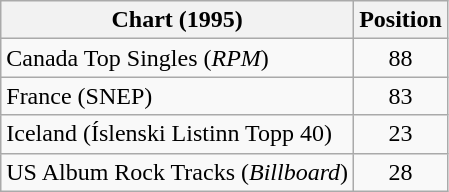<table class="wikitable sortable">
<tr>
<th>Chart (1995)</th>
<th>Position</th>
</tr>
<tr>
<td>Canada Top Singles (<em>RPM</em>)</td>
<td align="center">88</td>
</tr>
<tr>
<td>France (SNEP)</td>
<td align="center">83</td>
</tr>
<tr>
<td>Iceland (Íslenski Listinn Topp 40)</td>
<td align="center">23</td>
</tr>
<tr>
<td>US Album Rock Tracks (<em>Billboard</em>)</td>
<td align="center">28</td>
</tr>
</table>
